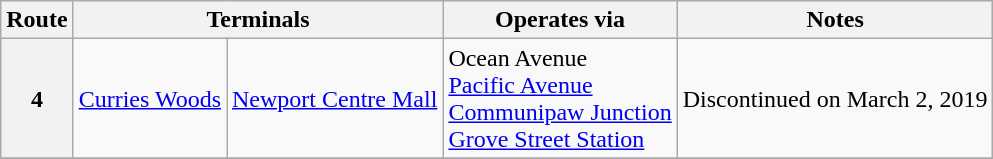<table class="wikitable" style="font-size: 100%;" |>
<tr>
<th>Route</th>
<th colspan=2>Terminals</th>
<th>Operates via</th>
<th>Notes</th>
</tr>
<tr>
<th>4</th>
<td><a href='#'>Curries Woods</a></td>
<td><a href='#'>Newport Centre Mall</a></td>
<td>Ocean Avenue<br><a href='#'>Pacific Avenue</a><br><a href='#'>Communipaw Junction</a><br><a href='#'>Grove Street Station</a></td>
<td>Discontinued on March 2, 2019</td>
</tr>
<tr>
</tr>
</table>
